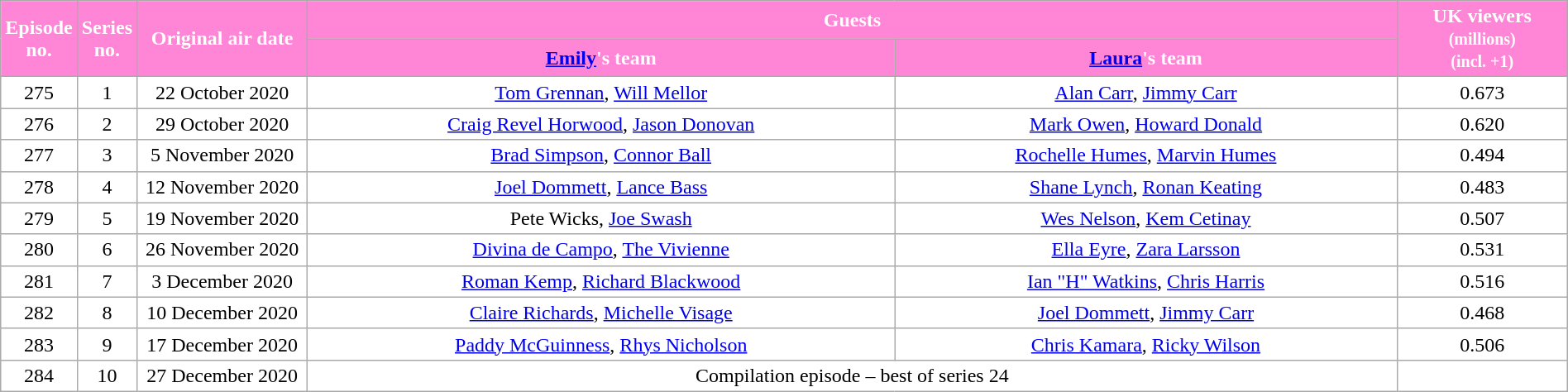<table class="wikitable" style="width:100%; background:#fff; text-align:center;">
<tr style="color:White" #008000;>
<th rowspan="2" style="background:#ff85d6; width:20px;">Episode<br>no.</th>
<th rowspan="2" style="background:#ff85d6; width:20px;">Series<br>no.</th>
<th rowspan="2" style="background:#ff85d6; width:130px;">Original air date</th>
<th colspan="2" style="background:#ff85d6;">Guests</th>
<th rowspan="2" style="background:#ff85d6; width:130px;">UK viewers <small>(millions)</small><br><small>(incl. +1)</small></th>
</tr>
<tr style="color:White">
<th style="background:#ff85d6;"><a href='#'>Emily</a>'s team</th>
<th style="background:#ff85d6;"><a href='#'>Laura</a>'s team</th>
</tr>
<tr>
<td>275</td>
<td>1</td>
<td>22 October 2020</td>
<td><a href='#'>Tom Grennan</a>, <a href='#'>Will Mellor</a></td>
<td><a href='#'>Alan Carr</a>, <a href='#'>Jimmy Carr</a></td>
<td>0.673</td>
</tr>
<tr>
<td>276</td>
<td>2</td>
<td>29 October 2020</td>
<td><a href='#'>Craig Revel Horwood</a>, <a href='#'>Jason Donovan</a></td>
<td><a href='#'>Mark Owen</a>, <a href='#'>Howard Donald</a></td>
<td>0.620</td>
</tr>
<tr>
<td>277</td>
<td>3</td>
<td>5 November 2020</td>
<td><a href='#'>Brad Simpson</a>, <a href='#'>Connor Ball</a></td>
<td><a href='#'>Rochelle Humes</a>, <a href='#'>Marvin Humes</a></td>
<td>0.494</td>
</tr>
<tr>
<td>278</td>
<td>4</td>
<td>12 November 2020</td>
<td><a href='#'>Joel Dommett</a>, <a href='#'>Lance Bass</a></td>
<td><a href='#'>Shane Lynch</a>, <a href='#'>Ronan Keating</a></td>
<td>0.483</td>
</tr>
<tr>
<td>279</td>
<td>5</td>
<td>19 November 2020</td>
<td>Pete Wicks, <a href='#'>Joe Swash</a></td>
<td><a href='#'>Wes Nelson</a>, <a href='#'>Kem Cetinay</a></td>
<td>0.507</td>
</tr>
<tr>
<td>280</td>
<td>6</td>
<td>26 November 2020</td>
<td><a href='#'>Divina de Campo</a>, <a href='#'>The Vivienne</a></td>
<td><a href='#'>Ella Eyre</a>, <a href='#'>Zara Larsson</a></td>
<td>0.531</td>
</tr>
<tr>
<td>281</td>
<td>7</td>
<td>3 December 2020</td>
<td><a href='#'>Roman Kemp</a>, <a href='#'>Richard Blackwood</a></td>
<td><a href='#'>Ian "H" Watkins</a>, <a href='#'>Chris Harris</a></td>
<td>0.516</td>
</tr>
<tr>
<td>282</td>
<td>8</td>
<td>10 December 2020</td>
<td><a href='#'>Claire Richards</a>, <a href='#'>Michelle Visage</a></td>
<td><a href='#'>Joel Dommett</a>, <a href='#'>Jimmy Carr</a></td>
<td>0.468</td>
</tr>
<tr>
<td>283</td>
<td>9</td>
<td>17 December 2020</td>
<td><a href='#'>Paddy McGuinness</a>, <a href='#'>Rhys Nicholson</a></td>
<td><a href='#'>Chris Kamara</a>, <a href='#'>Ricky Wilson</a></td>
<td>0.506</td>
</tr>
<tr>
<td>284</td>
<td>10</td>
<td>27 December 2020</td>
<td colspan="2">Compilation episode – best of series 24</td>
<td></td>
</tr>
</table>
